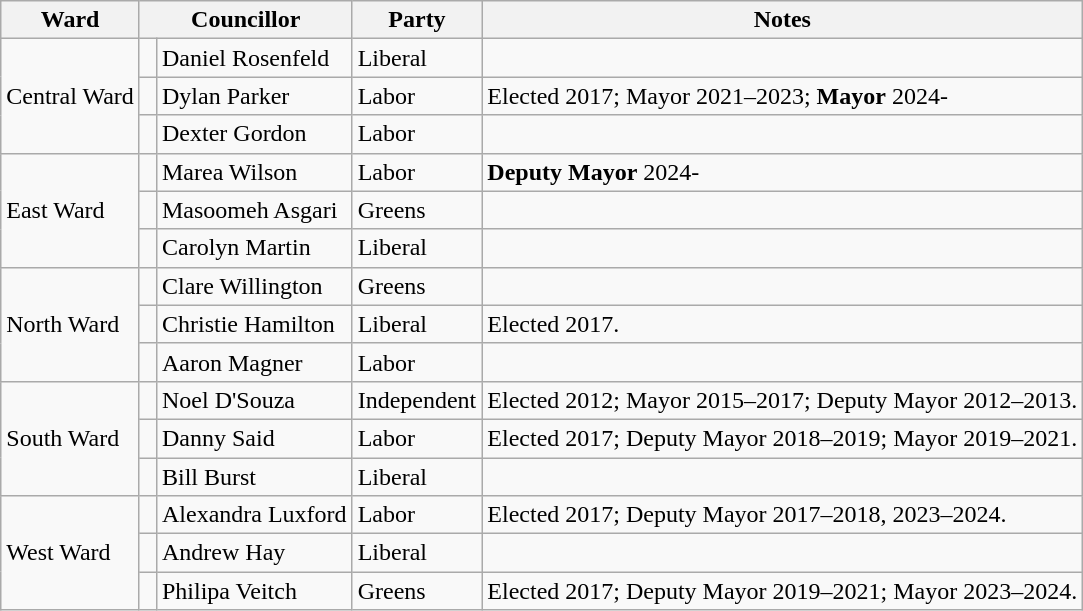<table class="wikitable">
<tr>
<th>Ward</th>
<th colspan="2">Councillor</th>
<th>Party</th>
<th>Notes</th>
</tr>
<tr>
<td rowspan="3">Central Ward</td>
<td> </td>
<td>Daniel Rosenfeld</td>
<td>Liberal</td>
<td></td>
</tr>
<tr>
<td> </td>
<td>Dylan Parker</td>
<td>Labor</td>
<td>Elected 2017; Mayor 2021–2023; <strong>Mayor</strong> 2024-</td>
</tr>
<tr>
<td> </td>
<td>Dexter Gordon</td>
<td>Labor</td>
<td></td>
</tr>
<tr>
<td rowspan="3">East Ward</td>
<td> </td>
<td>Marea Wilson</td>
<td>Labor</td>
<td><strong>Deputy Mayor</strong> 2024-</td>
</tr>
<tr>
<td> </td>
<td>Masoomeh Asgari</td>
<td>Greens</td>
<td></td>
</tr>
<tr>
<td> </td>
<td>Carolyn Martin</td>
<td>Liberal</td>
<td></td>
</tr>
<tr>
<td rowspan="3">North Ward</td>
<td> </td>
<td>Clare Willington</td>
<td>Greens</td>
<td></td>
</tr>
<tr>
<td> </td>
<td>Christie Hamilton</td>
<td>Liberal</td>
<td>Elected 2017.</td>
</tr>
<tr>
<td> </td>
<td>Aaron Magner</td>
<td>Labor</td>
<td></td>
</tr>
<tr>
<td rowspan="3">South Ward</td>
<td> </td>
<td>Noel D'Souza</td>
<td>Independent</td>
<td>Elected 2012; Mayor 2015–2017; Deputy Mayor 2012–2013.</td>
</tr>
<tr>
<td> </td>
<td>Danny Said</td>
<td>Labor</td>
<td>Elected 2017; Deputy Mayor 2018–2019; Mayor 2019–2021.</td>
</tr>
<tr>
<td> </td>
<td>Bill Burst</td>
<td>Liberal</td>
<td></td>
</tr>
<tr>
<td rowspan="4">West Ward</td>
<td> </td>
<td>Alexandra Luxford</td>
<td>Labor</td>
<td>Elected 2017; Deputy Mayor 2017–2018, 2023–2024.</td>
</tr>
<tr>
<td> </td>
<td>Andrew Hay</td>
<td>Liberal</td>
<td></td>
</tr>
<tr>
<td> </td>
<td>Philipa Veitch</td>
<td>Greens</td>
<td>Elected 2017; Deputy Mayor 2019–2021; Mayor 2023–2024.</td>
</tr>
</table>
